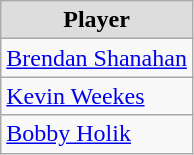<table class="wikitable">
<tr align="center"  bgcolor="#dddddd">
<td><strong>Player</strong></td>
</tr>
<tr>
<td><a href='#'>Brendan Shanahan</a></td>
</tr>
<tr>
<td><a href='#'>Kevin Weekes</a></td>
</tr>
<tr>
<td><a href='#'>Bobby Holik</a></td>
</tr>
</table>
